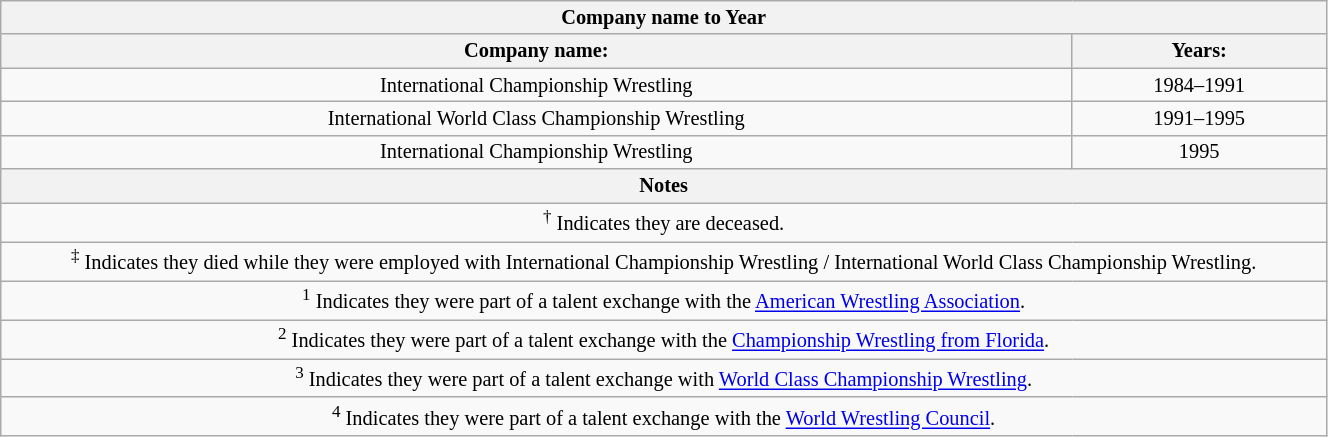<table class="wikitable" width="70%" style="font-size:85%; text-align:center;">
<tr>
<th colspan="2">Company name to Year</th>
</tr>
<tr>
<th>Company name:</th>
<th>Years:</th>
</tr>
<tr>
<td>International Championship Wrestling</td>
<td>1984–1991</td>
</tr>
<tr>
<td>International World Class Championship Wrestling</td>
<td>1991–1995</td>
</tr>
<tr>
<td>International Championship Wrestling</td>
<td>1995</td>
</tr>
<tr>
<th colspan="2">Notes</th>
</tr>
<tr>
<td colspan="2"><sup>†</sup> Indicates they are deceased.</td>
</tr>
<tr>
<td colspan="2"><sup>‡</sup> Indicates they died while they were employed with International Championship Wrestling / International World Class Championship Wrestling.</td>
</tr>
<tr>
<td colspan="2"><sup>1</sup> Indicates they were part of a talent exchange with the <a href='#'>American Wrestling Association</a>.</td>
</tr>
<tr>
<td colspan="2"><sup>2</sup> Indicates they were part of a talent exchange with the <a href='#'>Championship Wrestling from Florida</a>.</td>
</tr>
<tr>
<td colspan="2"><sup>3</sup> Indicates they were part of a talent exchange with <a href='#'>World Class Championship Wrestling</a>.</td>
</tr>
<tr>
<td colspan="2"><sup>4</sup> Indicates they were part of a talent exchange with the <a href='#'>World Wrestling Council</a>.</td>
</tr>
</table>
